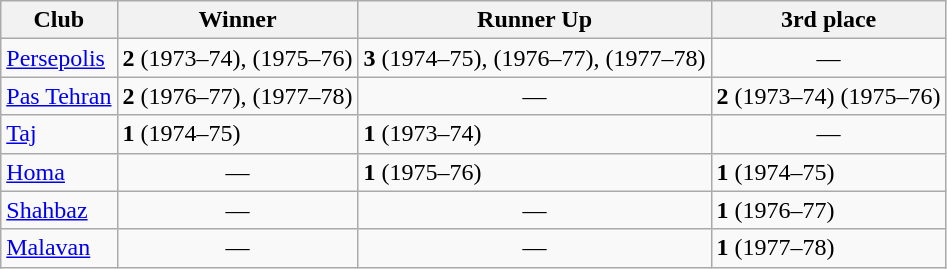<table class="wikitable" style="text-align:left;">
<tr>
<th>Club<br></th>
<th>Winner <br></th>
<th>Runner Up <br></th>
<th>3rd place</th>
</tr>
<tr>
<td style="text-align:left;"><a href='#'>Persepolis</a></td>
<td><strong>2</strong> (1973–74), (1975–76)</td>
<td><strong>3</strong> (1974–75), (1976–77), (1977–78)</td>
<td align=center>—</td>
</tr>
<tr>
<td style="text-align:left;"><a href='#'>Pas Tehran</a></td>
<td><strong>2</strong> (1976–77), (1977–78)</td>
<td align=center>—</td>
<td><strong>2</strong> (1973–74) (1975–76)</td>
</tr>
<tr>
<td style="text-align:left;"><a href='#'>Taj</a></td>
<td><strong>1</strong> (1974–75)</td>
<td><strong>1</strong> (1973–74)</td>
<td align=center>—</td>
</tr>
<tr>
<td style="text-align:left;"><a href='#'>Homa</a></td>
<td align=center>—</td>
<td><strong>1</strong> (1975–76)</td>
<td><strong>1</strong> (1974–75)</td>
</tr>
<tr>
<td style="text-align:left;"><a href='#'>Shahbaz</a></td>
<td align=center>—</td>
<td align=center>—</td>
<td><strong>1</strong> (1976–77)</td>
</tr>
<tr>
<td style="text-align:left;"><a href='#'>Malavan</a></td>
<td align=center>—</td>
<td align=center>—</td>
<td><strong>1</strong> (1977–78)</td>
</tr>
</table>
